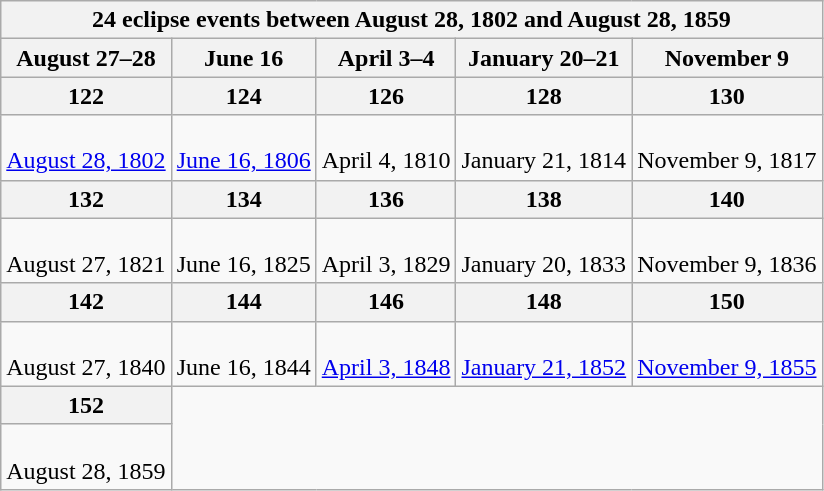<table class="wikitable mw-collapsible mw-collapsed">
<tr>
<th colspan=5>24 eclipse events between August 28, 1802 and August 28, 1859</th>
</tr>
<tr>
<th>August 27–28</th>
<th>June 16</th>
<th>April 3–4</th>
<th>January 20–21</th>
<th>November 9</th>
</tr>
<tr>
<th>122</th>
<th>124</th>
<th>126</th>
<th>128</th>
<th>130</th>
</tr>
<tr style="text-align:center;">
<td><br><a href='#'>August 28, 1802</a></td>
<td><br><a href='#'>June 16, 1806</a></td>
<td><br>April 4, 1810</td>
<td><br>January 21, 1814</td>
<td><br>November 9, 1817</td>
</tr>
<tr>
<th>132</th>
<th>134</th>
<th>136</th>
<th>138</th>
<th>140</th>
</tr>
<tr style="text-align:center;">
<td><br>August 27, 1821</td>
<td><br>June 16, 1825</td>
<td><br>April 3, 1829</td>
<td><br>January 20, 1833</td>
<td><br>November 9, 1836</td>
</tr>
<tr>
<th>142</th>
<th>144</th>
<th>146</th>
<th>148</th>
<th>150</th>
</tr>
<tr style="text-align:center;">
<td><br>August 27, 1840</td>
<td><br>June 16, 1844</td>
<td><br><a href='#'>April 3, 1848</a></td>
<td><br><a href='#'>January 21, 1852</a></td>
<td><br><a href='#'>November 9, 1855</a></td>
</tr>
<tr>
<th>152</th>
</tr>
<tr style="text-align:center;">
<td><br>August 28, 1859</td>
</tr>
</table>
